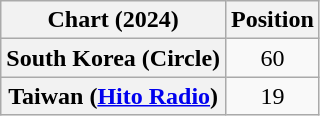<table class="wikitable plainrowheaders" style="text-align:center">
<tr>
<th scope="col">Chart (2024)</th>
<th scope="col">Position</th>
</tr>
<tr>
<th scope="row">South Korea (Circle)</th>
<td>60</td>
</tr>
<tr>
<th scope="row">Taiwan (<a href='#'>Hito Radio</a>)</th>
<td>19</td>
</tr>
</table>
